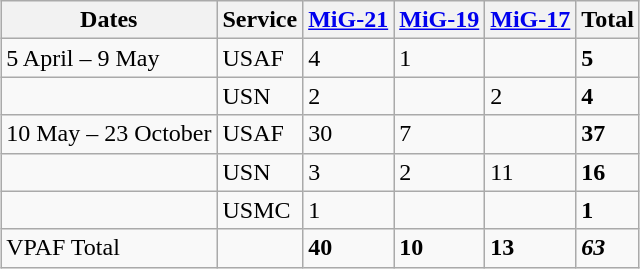<table style="margin:auto;"  class="wikitable">
<tr>
<th>Dates</th>
<th>Service</th>
<th><a href='#'>MiG-21</a></th>
<th><a href='#'>MiG-19</a></th>
<th><a href='#'>MiG-17</a></th>
<th>Total</th>
</tr>
<tr>
<td>5 April – 9 May</td>
<td>USAF</td>
<td>4</td>
<td>1</td>
<td></td>
<td><strong>5</strong></td>
</tr>
<tr>
<td></td>
<td>USN</td>
<td>2</td>
<td></td>
<td>2</td>
<td><strong>4</strong></td>
</tr>
<tr>
<td>10 May – 23 October</td>
<td>USAF</td>
<td>30</td>
<td>7</td>
<td></td>
<td><strong>37</strong></td>
</tr>
<tr>
<td></td>
<td>USN</td>
<td>3</td>
<td>2</td>
<td>11</td>
<td><strong>16</strong></td>
</tr>
<tr>
<td></td>
<td>USMC</td>
<td>1</td>
<td></td>
<td></td>
<td><strong>1</strong></td>
</tr>
<tr>
<td>VPAF Total</td>
<td></td>
<td><strong>40</strong></td>
<td><strong>10</strong></td>
<td><strong>13</strong></td>
<td><strong><em>63</em></strong></td>
</tr>
</table>
